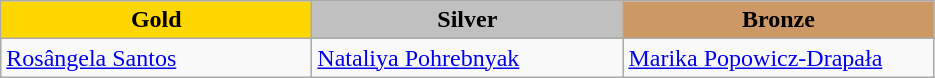<table class="wikitable" style="text-align:left">
<tr align="center">
<td width=200 bgcolor=gold><strong>Gold</strong></td>
<td width=200 bgcolor=silver><strong>Silver</strong></td>
<td width=200 bgcolor=CC9966><strong>Bronze</strong></td>
</tr>
<tr>
<td><a href='#'>Rosângela Santos</a><br><em></em></td>
<td><a href='#'>Nataliya Pohrebnyak</a><br><em></em></td>
<td><a href='#'>Marika Popowicz-Drapała</a><br><em></em></td>
</tr>
</table>
